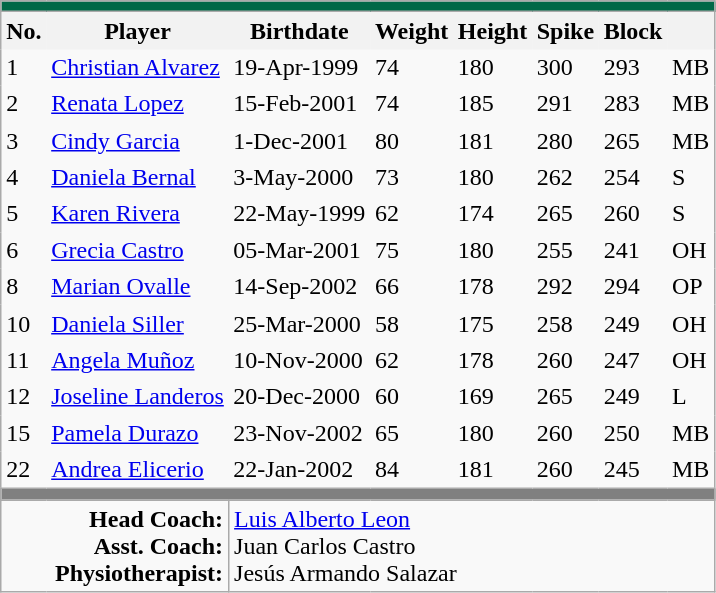<table class="wikitable style="border: none; width:65%">
<tr>
<th style="background: #006847; color: white;" colspan="8"></th>
</tr>
<tr>
<th style="border-style: none none none none;" style="background: #006847; color: white;">No.</th>
<th style="border-style: none none none none;" style="background: #006847; color: white;">Player</th>
<th style="border-style: none none none none;" style="background: #006847; color: white;">Birthdate</th>
<th style="border-style: none none none none;" style="background: #006847; color: white;">Weight</th>
<th style="border-style: none none none none;" style="background: #006847; color: white;">Height</th>
<th style="border-style: none none none none;" style="background: #006847; color: white;">Spike</th>
<th style="border-style: none none none none;" style="background: #006847; color: white;">Block</th>
<th style="border-style: none none none none;" style="background: #006847; color: white;"></th>
</tr>
<tr>
<td style="border-style: none none none none;">1</td>
<td style="border-style: none none none none;"><a href='#'>Christian Alvarez</a></td>
<td style="border-style: none none none none;">19-Apr-1999</td>
<td style="border-style: none none none none;">74</td>
<td style="border-style: none none none none;">180</td>
<td style="border-style: none none none none;">300</td>
<td style="border-style: none none none none;">293</td>
<td style="border-style: none none none none;">MB</td>
</tr>
<tr>
<td style="border-style: none none none none;">2</td>
<td style="border-style: none none none none;"><a href='#'>Renata Lopez</a></td>
<td style="border-style: none none none none;">15-Feb-2001</td>
<td style="border-style: none none none none;">74</td>
<td style="border-style: none none none none;">185</td>
<td style="border-style: none none none none;">291</td>
<td style="border-style: none none none none;">283</td>
<td style="border-style: none none none none;">MB</td>
</tr>
<tr>
<td style="border-style: none none none none;">3</td>
<td style="border-style: none none none none;"><a href='#'>Cindy Garcia</a></td>
<td style="border-style: none none none none;">1-Dec-2001</td>
<td style="border-style: none none none none;">80</td>
<td style="border-style: none none none none;">181</td>
<td style="border-style: none none none none;">280</td>
<td style="border-style: none none none none;">265</td>
<td style="border-style: none none none none;">MB</td>
</tr>
<tr>
<td style="border-style: none none none none;">4</td>
<td style="border-style: none none none none;"><a href='#'>Daniela Bernal</a></td>
<td style="border-style: none none none none;">3-May-2000</td>
<td style="border-style: none none none none;">73</td>
<td style="border-style: none none none none;">180</td>
<td style="border-style: none none none none;">262</td>
<td style="border-style: none none none none;">254</td>
<td style="border-style: none none none none;">S</td>
</tr>
<tr>
<td style="border-style: none none none none;">5</td>
<td style="border-style: none none none none;"><a href='#'>Karen Rivera</a></td>
<td style="border-style: none none none none;">22-May-1999</td>
<td style="border-style: none none none none;">62</td>
<td style="border-style: none none none none;">174</td>
<td style="border-style: none none none none;">265</td>
<td style="border-style: none none none none;">260</td>
<td style="border-style: none none none none;">S</td>
</tr>
<tr>
<td style="border-style: none none none none;">6</td>
<td style="border-style: none none none none;"><a href='#'>Grecia Castro</a> <strong></strong></td>
<td style="border-style: none none none none;">05-Mar-2001</td>
<td style="border-style: none none none none;">75</td>
<td style="border-style: none none none none;">180</td>
<td style="border-style: none none none none;">255</td>
<td style="border-style: none none none none;">241</td>
<td style="border-style: none none none none;">OH</td>
</tr>
<tr>
<td style="border-style: none none none none;">8</td>
<td style="border-style: none none none none;"><a href='#'>Marian Ovalle</a></td>
<td style="border-style: none none none none;">14-Sep-2002</td>
<td style="border-style: none none none none;">66</td>
<td style="border-style: none none none none;">178</td>
<td style="border-style: none none none none;">292</td>
<td style="border-style: none none none none;">294</td>
<td style="border-style: none none none none;">OP</td>
</tr>
<tr>
<td style="border-style: none none none none;">10</td>
<td style="border-style: none none none none;"><a href='#'>Daniela Siller</a></td>
<td style="border-style: none none none none;">25-Mar-2000</td>
<td style="border-style: none none none none;">58</td>
<td style="border-style: none none none none;">175</td>
<td style="border-style: none none none none;">258</td>
<td style="border-style: none none none none;">249</td>
<td style="border-style: none none none none;">OH</td>
</tr>
<tr>
<td style="border-style: none none none none;">11</td>
<td style="border-style: none none none none;"><a href='#'>Angela Muñoz</a></td>
<td style="border-style: none none none none;">10-Nov-2000</td>
<td style="border-style: none none none none;">62</td>
<td style="border-style: none none none none;">178</td>
<td style="border-style: none none none none;">260</td>
<td style="border-style: none none none none;">247</td>
<td style="border-style: none none none none;">OH</td>
</tr>
<tr>
<td style="border-style: none none none none;">12</td>
<td style="border-style: none none none none;"><a href='#'>Joseline Landeros</a></td>
<td style="border-style: none none none none;">20-Dec-2000</td>
<td style="border-style: none none none none;">60</td>
<td style="border-style: none none none none;">169</td>
<td style="border-style: none none none none;">265</td>
<td style="border-style: none none none none;">249</td>
<td style="border-style: none none none none;">L</td>
</tr>
<tr>
<td style="border-style: none none none none;">15</td>
<td style="border-style: none none none none;"><a href='#'>Pamela Durazo</a></td>
<td style="border-style: none none none none;">23-Nov-2002</td>
<td style="border-style: none none none none;">65</td>
<td style="border-style: none none none none;">180</td>
<td style="border-style: none none none none;">260</td>
<td style="border-style: none none none none;">250</td>
<td style="border-style: none none none none;">MB</td>
</tr>
<tr>
<td style="border-style: none none none none;">22</td>
<td style="border-style: none none none none;"><a href='#'>Andrea Elicerio</a></td>
<td style="border-style: none none none none;">22-Jan-2002</td>
<td style="border-style: none none none none;">84</td>
<td style="border-style: none none none none;">181</td>
<td style="border-style: none none none none;">260</td>
<td style="border-style: none none none none;">245</td>
<td style="border-style: none none none none;">MB</td>
</tr>
<tr>
<td colspan="9" bgcolor="grey"></td>
</tr>
<tr>
<td colspan="2" style="text-align: right;"><strong>Head Coach:<br>Asst. Coach:<br>Physiotherapist:</strong></td>
<td colspan="6" style="text-align:left;"><a href='#'>Luis Alberto Leon</a><br>Juan Carlos Castro<br>Jesús Armando Salazar</td>
</tr>
</table>
